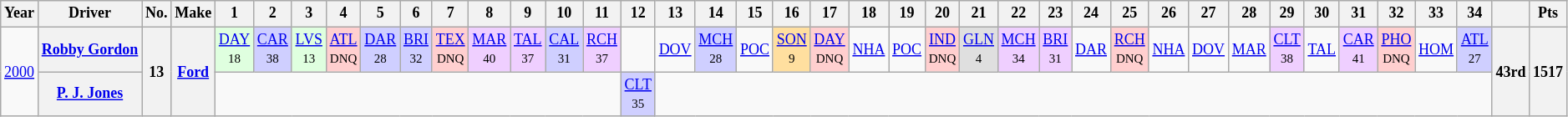<table class="wikitable" style="text-align:center; font-size:75%">
<tr>
<th>Year</th>
<th>Driver</th>
<th>No.</th>
<th>Make</th>
<th>1</th>
<th>2</th>
<th>3</th>
<th>4</th>
<th>5</th>
<th>6</th>
<th>7</th>
<th>8</th>
<th>9</th>
<th>10</th>
<th>11</th>
<th>12</th>
<th>13</th>
<th>14</th>
<th>15</th>
<th>16</th>
<th>17</th>
<th>18</th>
<th>19</th>
<th>20</th>
<th>21</th>
<th>22</th>
<th>23</th>
<th>24</th>
<th>25</th>
<th>26</th>
<th>27</th>
<th>28</th>
<th>29</th>
<th>30</th>
<th>31</th>
<th>32</th>
<th>33</th>
<th>34</th>
<th></th>
<th>Pts</th>
</tr>
<tr>
<td rowspan="2"><a href='#'>2000</a></td>
<th><a href='#'>Robby Gordon</a></th>
<th rowspan="2">13</th>
<th rowspan="2"><a href='#'>Ford</a></th>
<td style="background:#DFFFDF;"><a href='#'>DAY</a><br><small>18</small></td>
<td style="background:#CFCFFF;"><a href='#'>CAR</a><br><small>38</small></td>
<td style="background:#DFFFDF;"><a href='#'>LVS</a><br><small>13</small></td>
<td style="background:#FFCFCF;"><a href='#'>ATL</a><br><small>DNQ</small></td>
<td style="background:#CFCFFF;"><a href='#'>DAR</a><br><small>28</small></td>
<td style="background:#CFCFFF;"><a href='#'>BRI</a><br><small>32</small></td>
<td style="background:#FFCFCF;"><a href='#'>TEX</a><br><small>DNQ</small></td>
<td style="background:#EFCFFF;"><a href='#'>MAR</a><br><small>40</small></td>
<td style="background:#EFCFFF;"><a href='#'>TAL</a><br><small>37</small></td>
<td style="background:#CFCFFF;"><a href='#'>CAL</a><br><small>31</small></td>
<td style="background:#EFCFFF;"><a href='#'>RCH</a><br><small>37</small></td>
<td></td>
<td><a href='#'>DOV</a></td>
<td style="background:#CFCFFF;"><a href='#'>MCH</a><br><small>28</small></td>
<td><a href='#'>POC</a></td>
<td style="background:#FFDF9F;"><a href='#'>SON</a><br><small>9</small></td>
<td style="background:#FFCFCF;"><a href='#'>DAY</a><br><small>DNQ</small></td>
<td><a href='#'>NHA</a></td>
<td><a href='#'>POC</a></td>
<td style="background:#FFCFCF;"><a href='#'>IND</a><br><small>DNQ</small></td>
<td style="background:#DFDFDF;"><a href='#'>GLN</a><br><small>4</small></td>
<td style="background:#EFCFFF;"><a href='#'>MCH</a><br><small>34</small></td>
<td style="background:#EFCFFF;"><a href='#'>BRI</a><br><small>31</small></td>
<td><a href='#'>DAR</a></td>
<td style="background:#FFCFCF;"><a href='#'>RCH</a><br><small>DNQ</small></td>
<td><a href='#'>NHA</a></td>
<td><a href='#'>DOV</a></td>
<td><a href='#'>MAR</a></td>
<td style="background:#EFCFFF;"><a href='#'>CLT</a><br><small>38</small></td>
<td><a href='#'>TAL</a></td>
<td style="background:#EFCFFF;"><a href='#'>CAR</a><br><small>41</small></td>
<td style="background:#FFCFCF;"><a href='#'>PHO</a><br><small>DNQ</small></td>
<td><a href='#'>HOM</a></td>
<td style="background:#CFCFFF;"><a href='#'>ATL</a><br><small>27</small></td>
<th rowspan="2">43rd</th>
<th rowspan="2">1517</th>
</tr>
<tr>
<th><a href='#'>P. J. Jones</a></th>
<td colspan=11></td>
<td style="background:#CFCFFF;"><a href='#'>CLT</a><br><small>35</small></td>
<td colspan=22></td>
</tr>
</table>
